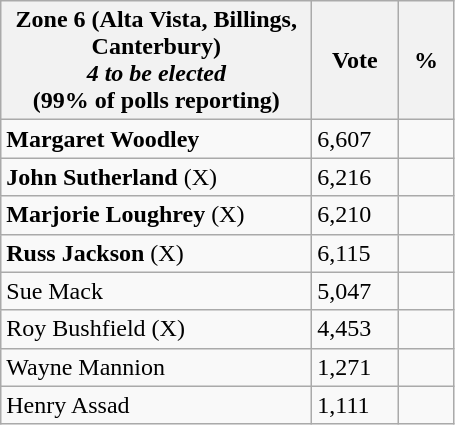<table class="wikitable">
<tr>
<th bgcolor="#DDDDFF" width="200px">Zone 6 (Alta Vista, Billings, Canterbury) <br> <em>4 to be elected</em> <br> (99% of polls reporting)</th>
<th bgcolor="#DDDDFF" width="50px">Vote</th>
<th bgcolor="#DDDDFF" width="30px">%</th>
</tr>
<tr>
<td><strong>Margaret Woodley</strong></td>
<td>6,607</td>
<td></td>
</tr>
<tr>
<td><strong>John Sutherland</strong> (X)</td>
<td>6,216</td>
<td></td>
</tr>
<tr>
<td><strong>Marjorie Loughrey</strong> (X)</td>
<td>6,210</td>
<td></td>
</tr>
<tr>
<td><strong>Russ Jackson</strong> (X)</td>
<td>6,115</td>
<td></td>
</tr>
<tr>
<td>Sue Mack</td>
<td>5,047</td>
<td></td>
</tr>
<tr>
<td>Roy Bushfield (X)</td>
<td>4,453</td>
<td></td>
</tr>
<tr>
<td>Wayne Mannion</td>
<td>1,271</td>
<td></td>
</tr>
<tr>
<td>Henry Assad</td>
<td>1,111</td>
<td></td>
</tr>
</table>
